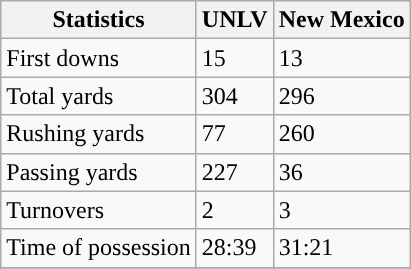<table class="wikitable">
<tr>
<th>Statistics</th>
<th>UNLV</th>
<th>New Mexico</th>
</tr>
<tr>
<td>First downs</td>
<td>15</td>
<td>13</td>
</tr>
<tr>
<td>Total yards</td>
<td>304</td>
<td>296</td>
</tr>
<tr>
<td>Rushing yards</td>
<td>77</td>
<td>260</td>
</tr>
<tr>
<td>Passing yards</td>
<td>227</td>
<td>36</td>
</tr>
<tr>
<td>Turnovers</td>
<td>2</td>
<td>3</td>
</tr>
<tr>
<td>Time of possession</td>
<td>28:39</td>
<td>31:21</td>
</tr>
<tr>
</tr>
</table>
